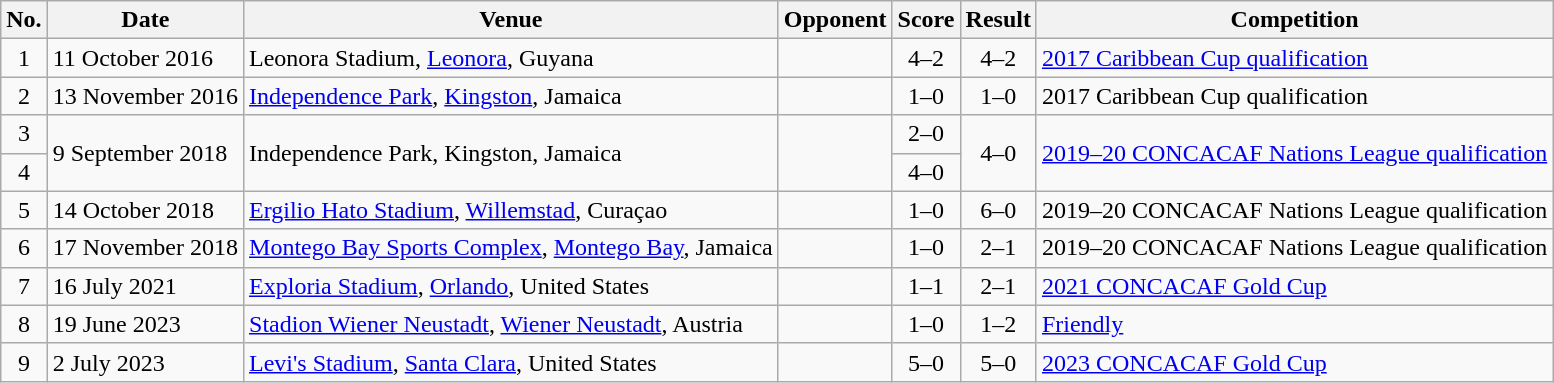<table class="wikitable sortable">
<tr>
<th scope="col">No.</th>
<th scope="col">Date</th>
<th scope="col">Venue</th>
<th scope="col">Opponent</th>
<th scope="col">Score</th>
<th scope="col">Result</th>
<th scope="col">Competition</th>
</tr>
<tr>
<td align="center">1</td>
<td>11 October 2016</td>
<td>Leonora Stadium, <a href='#'>Leonora</a>, Guyana</td>
<td></td>
<td align="center">4–2</td>
<td align="center">4–2</td>
<td><a href='#'>2017 Caribbean Cup qualification</a></td>
</tr>
<tr>
<td align="center">2</td>
<td>13 November 2016</td>
<td><a href='#'>Independence Park</a>, <a href='#'>Kingston</a>, Jamaica</td>
<td></td>
<td align="center">1–0</td>
<td align="center">1–0</td>
<td>2017 Caribbean Cup qualification</td>
</tr>
<tr>
<td align="center">3</td>
<td rowspan="2">9 September 2018</td>
<td rowspan="2">Independence Park, Kingston, Jamaica</td>
<td rowspan="2"></td>
<td align="center">2–0</td>
<td rowspan="2" style="text-align:center">4–0</td>
<td rowspan="2"><a href='#'>2019–20 CONCACAF Nations League qualification</a></td>
</tr>
<tr>
<td align="center">4</td>
<td align="center">4–0</td>
</tr>
<tr>
<td align="center">5</td>
<td>14 October 2018</td>
<td><a href='#'>Ergilio Hato Stadium</a>, <a href='#'>Willemstad</a>, Curaçao</td>
<td></td>
<td align="center">1–0</td>
<td align="center">6–0</td>
<td>2019–20 CONCACAF Nations League qualification</td>
</tr>
<tr>
<td align="center">6</td>
<td>17 November 2018</td>
<td><a href='#'>Montego Bay Sports Complex</a>, <a href='#'>Montego Bay</a>, Jamaica</td>
<td></td>
<td align="center">1–0</td>
<td align="center">2–1</td>
<td>2019–20 CONCACAF Nations League qualification</td>
</tr>
<tr>
<td align="center">7</td>
<td>16 July 2021</td>
<td><a href='#'>Exploria Stadium</a>, <a href='#'>Orlando</a>, United States</td>
<td></td>
<td align="center">1–1</td>
<td align="center">2–1</td>
<td><a href='#'>2021 CONCACAF Gold Cup</a></td>
</tr>
<tr>
<td align="center">8</td>
<td>19 June 2023</td>
<td><a href='#'>Stadion Wiener Neustadt</a>, <a href='#'>Wiener Neustadt</a>, Austria</td>
<td></td>
<td align="center">1–0</td>
<td align="center">1–2</td>
<td><a href='#'>Friendly</a></td>
</tr>
<tr>
<td align="center">9</td>
<td>2 July 2023</td>
<td><a href='#'>Levi's Stadium</a>, <a href='#'>Santa Clara</a>, United States</td>
<td></td>
<td align="center">5–0</td>
<td align="center">5–0</td>
<td><a href='#'>2023 CONCACAF Gold Cup</a></td>
</tr>
</table>
